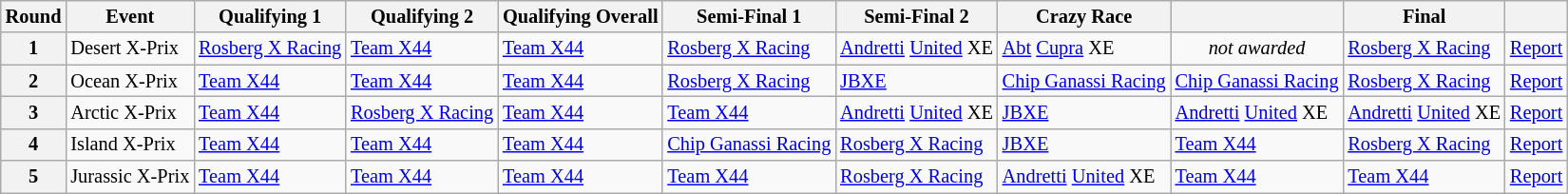<table class="wikitable" style="font-size: 85%">
<tr>
<th>Round</th>
<th>Event</th>
<th nowrap="">Qualifying 1</th>
<th nowrap="">Qualifying 2</th>
<th>Qualifying Overall</th>
<th nowrap="">Semi-Final 1</th>
<th nowrap="">Semi-Final 2</th>
<th nowrap="">Crazy Race</th>
<th nowrap=""></th>
<th nowrap="">Final</th>
<th nowrap=""></th>
</tr>
<tr>
<th>1</th>
<td nowrap=""> Desert X-Prix</td>
<td nowrap=""> <a href='#'>Rosberg X Racing</a></td>
<td nowrap=""> <a href='#'>Team X44</a></td>
<td nowrap=""> <a href='#'>Team X44</a></td>
<td nowrap=""> <a href='#'>Rosberg X Racing</a></td>
<td nowrap=""> <a href='#'>Andretti</a> <a href='#'>United</a> XE</td>
<td nowrap=""> <a href='#'>Abt</a> <a href='#'>Cupra</a> XE</td>
<td nowrap="" align=center><em>not awarded</em></td>
<td nowrap=""> <a href='#'>Rosberg X Racing</a></td>
<td><a href='#'>Report</a></td>
</tr>
<tr>
<th>2</th>
<td> Ocean X-Prix</td>
<td nowrap=""> <a href='#'>Team X44</a></td>
<td nowrap=""> <a href='#'>Team X44</a></td>
<td nowrap=""> <a href='#'>Team X44</a></td>
<td nowrap=""> <a href='#'>Rosberg X Racing</a></td>
<td nowrap=""> <a href='#'>JBXE</a></td>
<td nowrap=""> <a href='#'>Chip Ganassi Racing</a></td>
<td nowrap=""> <a href='#'>Chip Ganassi Racing</a></td>
<td nowrap=""> <a href='#'>Rosberg X Racing</a></td>
<td><a href='#'>Report</a></td>
</tr>
<tr>
<th>3</th>
<td> Arctic X-Prix</td>
<td nowrap=""> <a href='#'>Team X44</a></td>
<td nowrap=""> <a href='#'>Rosberg X Racing</a></td>
<td nowrap=""> <a href='#'>Team X44</a></td>
<td nowrap=""> <a href='#'>Team X44</a></td>
<td nowrap=""> <a href='#'>Andretti</a> <a href='#'>United</a> XE</td>
<td nowrap=""> <a href='#'>JBXE</a></td>
<td nowrap=""> <a href='#'>Andretti</a> <a href='#'>United</a> XE</td>
<td nowrap=""> <a href='#'>Andretti</a> <a href='#'>United</a> XE</td>
<td><a href='#'>Report</a></td>
</tr>
<tr>
<th>4</th>
<td> Island X-Prix</td>
<td nowrap=""> <a href='#'>Team X44</a></td>
<td nowrap=""> <a href='#'>Team X44</a></td>
<td nowrap=""> <a href='#'>Team X44</a></td>
<td nowrap=""> <a href='#'>Chip Ganassi Racing</a></td>
<td nowrap=""> <a href='#'>Rosberg X Racing</a></td>
<td nowrap=""> <a href='#'>JBXE</a></td>
<td nowrap=""> <a href='#'>Team X44</a></td>
<td nowrap=""> <a href='#'>Rosberg X Racing</a></td>
<td><a href='#'>Report</a></td>
</tr>
<tr>
<th>5</th>
<td nowrap=""> Jurassic X-Prix</td>
<td nowrap=""> <a href='#'>Team X44</a></td>
<td nowrap=""> <a href='#'>Team X44</a></td>
<td nowrap=""> <a href='#'>Team X44</a></td>
<td nowrap=""> <a href='#'>Team X44</a></td>
<td nowrap=""> <a href='#'>Rosberg X Racing</a></td>
<td nowrap=""> <a href='#'>Andretti</a> <a href='#'>United</a> XE</td>
<td nowrap=""> <a href='#'>Team X44</a></td>
<td nowrap=""> <a href='#'>Team X44</a></td>
<td><a href='#'>Report</a></td>
</tr>
</table>
